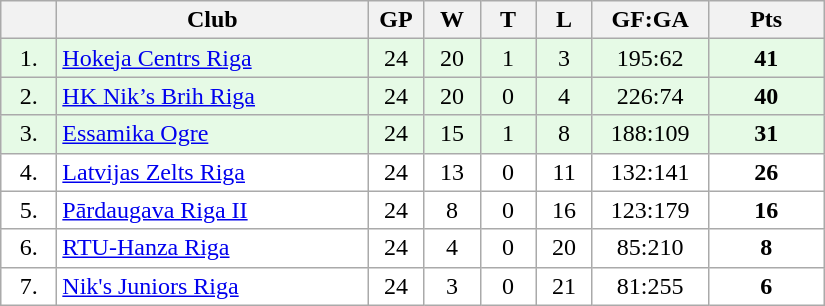<table class="wikitable">
<tr>
<th width="30"></th>
<th width="200">Club</th>
<th width="30">GP</th>
<th width="30">W</th>
<th width="30">T</th>
<th width="30">L</th>
<th width="70">GF:GA</th>
<th width="70">Pts</th>
</tr>
<tr bgcolor="#e6fae6" align="center">
<td>1.</td>
<td align="left"><a href='#'>Hokeja Centrs Riga</a></td>
<td>24</td>
<td>20</td>
<td>1</td>
<td>3</td>
<td>195:62</td>
<td><strong>41</strong></td>
</tr>
<tr bgcolor="#e6fae6" align="center">
<td>2.</td>
<td align="left"><a href='#'>HK Nik’s Brih Riga</a></td>
<td>24</td>
<td>20</td>
<td>0</td>
<td>4</td>
<td>226:74</td>
<td><strong>40</strong></td>
</tr>
<tr bgcolor="#e6fae6" align="center">
<td>3.</td>
<td align="left"><a href='#'>Essamika Ogre</a></td>
<td>24</td>
<td>15</td>
<td>1</td>
<td>8</td>
<td>188:109</td>
<td><strong>31</strong></td>
</tr>
<tr bgcolor="#FFFFFF" align="center">
<td>4.</td>
<td align="left"><a href='#'>Latvijas Zelts Riga</a></td>
<td>24</td>
<td>13</td>
<td>0</td>
<td>11</td>
<td>132:141</td>
<td><strong>26</strong></td>
</tr>
<tr bgcolor="#FFFFFF" align="center">
<td>5.</td>
<td align="left"><a href='#'>Pārdaugava Riga II</a></td>
<td>24</td>
<td>8</td>
<td>0</td>
<td>16</td>
<td>123:179</td>
<td><strong>16</strong></td>
</tr>
<tr bgcolor="#FFFFFF" align="center">
<td>6.</td>
<td align="left"><a href='#'>RTU-Hanza Riga</a></td>
<td>24</td>
<td>4</td>
<td>0</td>
<td>20</td>
<td>85:210</td>
<td><strong>8</strong></td>
</tr>
<tr bgcolor="#FFFFFF" align="center">
<td>7.</td>
<td align="left"><a href='#'>Nik's Juniors Riga</a></td>
<td>24</td>
<td>3</td>
<td>0</td>
<td>21</td>
<td>81:255</td>
<td><strong>6</strong></td>
</tr>
</table>
